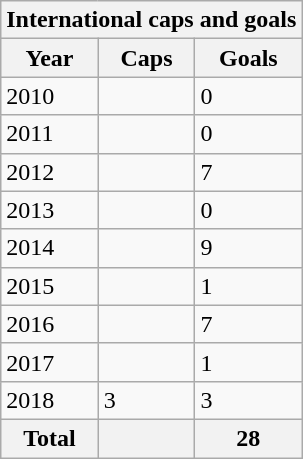<table class="wikitable sortable">
<tr>
<th colspan="3">International caps and goals</th>
</tr>
<tr>
<th>Year</th>
<th>Caps</th>
<th>Goals</th>
</tr>
<tr>
<td>2010</td>
<td></td>
<td>0</td>
</tr>
<tr>
<td>2011</td>
<td></td>
<td>0</td>
</tr>
<tr>
<td>2012</td>
<td></td>
<td>7</td>
</tr>
<tr>
<td>2013</td>
<td></td>
<td>0</td>
</tr>
<tr>
<td>2014</td>
<td></td>
<td>9</td>
</tr>
<tr>
<td>2015</td>
<td></td>
<td>1</td>
</tr>
<tr>
<td>2016</td>
<td></td>
<td>7</td>
</tr>
<tr>
<td>2017</td>
<td></td>
<td>1</td>
</tr>
<tr>
<td>2018</td>
<td>3</td>
<td>3</td>
</tr>
<tr>
<th>Total</th>
<th></th>
<th>28</th>
</tr>
</table>
